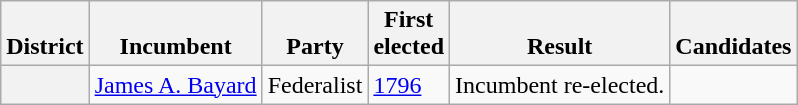<table class=wikitable>
<tr valign=bottom>
<th>District</th>
<th>Incumbent</th>
<th>Party</th>
<th>First<br>elected</th>
<th>Result</th>
<th>Candidates</th>
</tr>
<tr>
<th></th>
<td><a href='#'>James A. Bayard</a></td>
<td>Federalist</td>
<td><a href='#'>1796</a></td>
<td>Incumbent re-elected.</td>
<td nowrap></td>
</tr>
</table>
